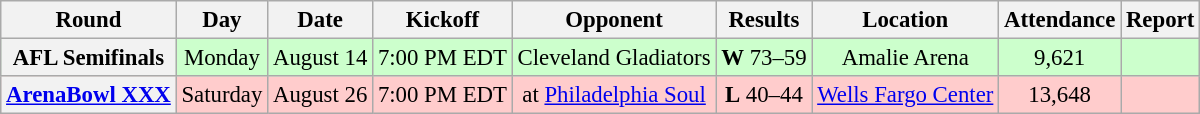<table class="wikitable" style="font-size: 95%;">
<tr>
<th>Round</th>
<th>Day</th>
<th>Date</th>
<th>Kickoff</th>
<th>Opponent</th>
<th>Results</th>
<th>Location</th>
<th>Attendance</th>
<th>Report</th>
</tr>
<tr style=background:#ccffcc>
<th align="center">AFL Semifinals</th>
<td align="center">Monday</td>
<td align="center">August 14</td>
<td align="center">7:00 PM EDT</td>
<td align="center">Cleveland Gladiators</td>
<td align="center"><strong>W</strong> 73–59</td>
<td align="center">Amalie Arena</td>
<td align="center">9,621</td>
<td align="center"></td>
</tr>
<tr style=background:#ffcccc>
<th align="center"><a href='#'>ArenaBowl XXX</a></th>
<td align="center">Saturday</td>
<td align="center">August 26</td>
<td align="center">7:00 PM EDT</td>
<td align="center">at <a href='#'>Philadelphia Soul</a></td>
<td align="center"><strong>L</strong> 40–44</td>
<td align="center"><a href='#'>Wells Fargo Center</a></td>
<td align="center">13,648</td>
<td align="center"></td>
</tr>
</table>
